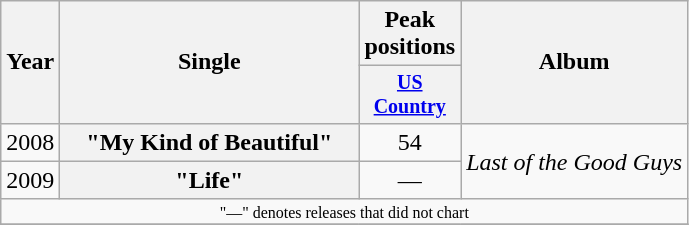<table class="wikitable plainrowheaders" style="text-align:center;">
<tr>
<th rowspan="2">Year</th>
<th rowspan="2" style="width:12em;">Single</th>
<th colspan="1">Peak positions</th>
<th rowspan="2">Album</th>
</tr>
<tr style="font-size:smaller;">
<th width="60"><a href='#'>US Country</a></th>
</tr>
<tr>
<td>2008</td>
<th scope="row">"My Kind of Beautiful"</th>
<td>54</td>
<td align="left" rowspan="2"><em>Last of the Good Guys</em></td>
</tr>
<tr>
<td>2009</td>
<th scope="row">"Life"</th>
<td>—</td>
</tr>
<tr>
<td colspan="4" style="font-size:8pt">"—" denotes releases that did not chart</td>
</tr>
<tr>
</tr>
</table>
